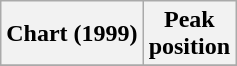<table class="wikitable sortable">
<tr>
<th align="left">Chart (1999)</th>
<th align="left">Peak<br>position</th>
</tr>
<tr>
</tr>
</table>
